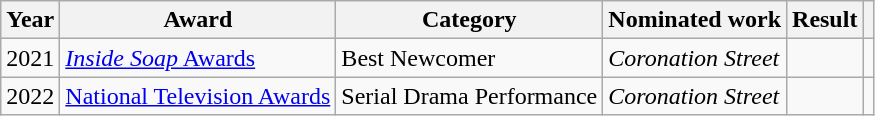<table class="wikitable">
<tr>
<th>Year</th>
<th>Award</th>
<th>Category</th>
<th>Nominated work</th>
<th>Result</th>
<th></th>
</tr>
<tr>
<td>2021</td>
<td><a href='#'><em>Inside Soap</em> Awards</a></td>
<td>Best Newcomer</td>
<td><em>Coronation Street</em></td>
<td></td>
<td align="center"></td>
</tr>
<tr>
<td>2022</td>
<td><a href='#'>National Television Awards</a></td>
<td>Serial Drama Performance</td>
<td><em>Coronation Street</em></td>
<td></td>
<td align="center"></td>
</tr>
</table>
